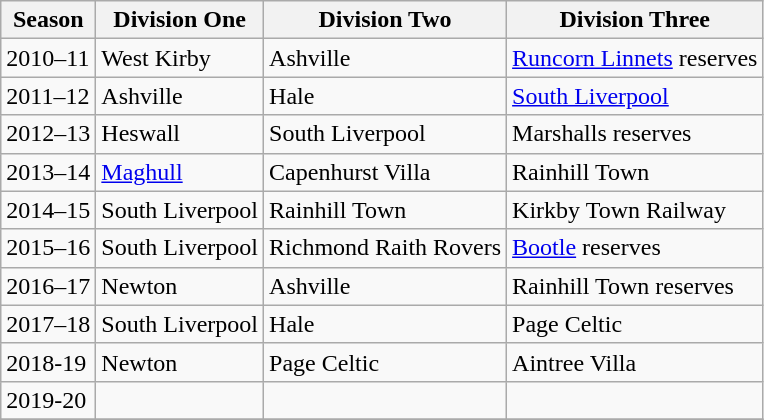<table class="wikitable">
<tr>
<th>Season</th>
<th>Division One</th>
<th>Division Two</th>
<th>Division Three</th>
</tr>
<tr>
<td>2010–11</td>
<td>West Kirby</td>
<td>Ashville</td>
<td><a href='#'>Runcorn Linnets</a> reserves</td>
</tr>
<tr>
<td>2011–12</td>
<td>Ashville</td>
<td>Hale</td>
<td><a href='#'>South Liverpool</a></td>
</tr>
<tr>
<td>2012–13</td>
<td>Heswall</td>
<td>South Liverpool</td>
<td>Marshalls reserves</td>
</tr>
<tr>
<td>2013–14</td>
<td><a href='#'>Maghull</a></td>
<td>Capenhurst Villa</td>
<td>Rainhill Town</td>
</tr>
<tr>
<td>2014–15</td>
<td>South Liverpool</td>
<td>Rainhill Town</td>
<td>Kirkby Town Railway</td>
</tr>
<tr>
<td>2015–16</td>
<td>South Liverpool</td>
<td>Richmond Raith Rovers</td>
<td><a href='#'>Bootle</a> reserves</td>
</tr>
<tr>
<td>2016–17</td>
<td>Newton</td>
<td>Ashville</td>
<td>Rainhill Town reserves</td>
</tr>
<tr>
<td>2017–18</td>
<td>South Liverpool</td>
<td>Hale</td>
<td>Page Celtic</td>
</tr>
<tr>
<td>2018-19</td>
<td>Newton</td>
<td>Page Celtic</td>
<td>Aintree Villa</td>
</tr>
<tr>
<td>2019-20</td>
<td></td>
<td></td>
<td></td>
</tr>
<tr>
</tr>
</table>
